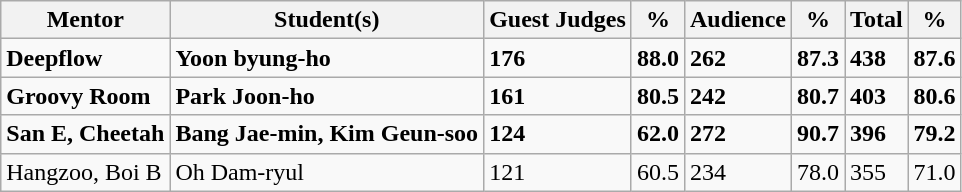<table class="wikitable">
<tr>
<th>Mentor</th>
<th>Student(s)</th>
<th>Guest Judges</th>
<th>%</th>
<th>Audience</th>
<th>%</th>
<th>Total</th>
<th>%</th>
</tr>
<tr>
<td><strong>Deepflow</strong></td>
<td><strong>Yoon byung-ho</strong></td>
<td><strong>176</strong></td>
<td><strong>88.0</strong></td>
<td><strong>262</strong></td>
<td><strong>87.3</strong></td>
<td><strong>438</strong></td>
<td><strong>87.6</strong></td>
</tr>
<tr>
<td><strong>Groovy Room</strong></td>
<td><strong>Park Joon-ho</strong></td>
<td><strong>161</strong></td>
<td><strong>80.5</strong></td>
<td><strong>242</strong></td>
<td><strong>80.7</strong></td>
<td><strong>403</strong></td>
<td><strong>80.6</strong></td>
</tr>
<tr>
<td><strong>San E, Cheetah</strong></td>
<td><strong>Bang Jae-min, Kim Geun-soo</strong></td>
<td><strong>124</strong></td>
<td><strong>62.0</strong></td>
<td><strong>272</strong></td>
<td><strong>90.7</strong></td>
<td><strong>396</strong></td>
<td><strong>79.2</strong></td>
</tr>
<tr>
<td>Hangzoo, Boi B</td>
<td>Oh Dam-ryul</td>
<td>121</td>
<td>60.5</td>
<td>234</td>
<td>78.0</td>
<td>355</td>
<td>71.0</td>
</tr>
</table>
